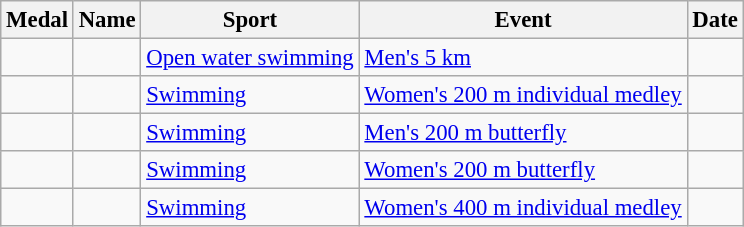<table class="wikitable sortable" style="font-size:95%">
<tr>
<th>Medal</th>
<th>Name</th>
<th>Sport</th>
<th>Event</th>
<th>Date</th>
</tr>
<tr>
<td></td>
<td></td>
<td><a href='#'>Open water swimming</a></td>
<td><a href='#'>Men's 5 km</a></td>
<td></td>
</tr>
<tr>
<td></td>
<td></td>
<td><a href='#'>Swimming</a></td>
<td><a href='#'>Women's 200 m individual medley</a></td>
<td></td>
</tr>
<tr>
<td></td>
<td></td>
<td><a href='#'>Swimming</a></td>
<td><a href='#'>Men's 200 m butterfly</a></td>
<td></td>
</tr>
<tr>
<td></td>
<td></td>
<td><a href='#'>Swimming</a></td>
<td><a href='#'>Women's 200 m butterfly</a></td>
<td></td>
</tr>
<tr>
<td></td>
<td></td>
<td><a href='#'>Swimming</a></td>
<td><a href='#'>Women's 400 m individual medley</a></td>
<td></td>
</tr>
</table>
